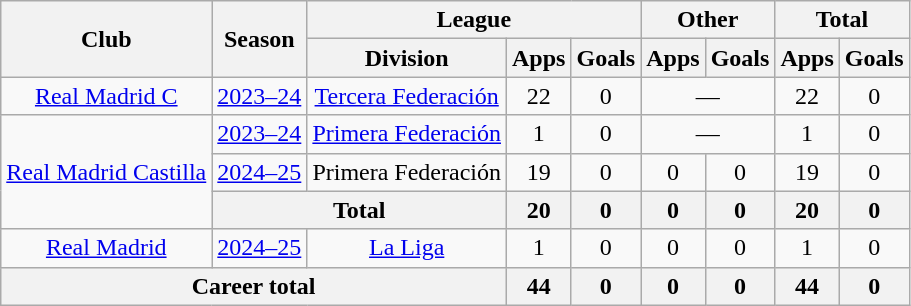<table class="wikitable" style="text-align:center">
<tr>
<th rowspan="2">Club</th>
<th rowspan="2">Season</th>
<th colspan="3">League</th>
<th colspan="2">Other</th>
<th colspan="2">Total</th>
</tr>
<tr>
<th>Division</th>
<th>Apps</th>
<th>Goals</th>
<th>Apps</th>
<th>Goals</th>
<th>Apps</th>
<th>Goals</th>
</tr>
<tr>
<td><a href='#'>Real Madrid C</a></td>
<td><a href='#'>2023–24</a></td>
<td><a href='#'>Tercera Federación</a></td>
<td>22</td>
<td>0</td>
<td colspan="2">—</td>
<td>22</td>
<td>0</td>
</tr>
<tr>
<td rowspan="3"><a href='#'>Real Madrid Castilla</a></td>
<td><a href='#'>2023–24</a></td>
<td><a href='#'>Primera Federación</a></td>
<td>1</td>
<td>0</td>
<td colspan="2">—</td>
<td>1</td>
<td>0</td>
</tr>
<tr>
<td><a href='#'>2024–25</a></td>
<td>Primera Federación</td>
<td>19</td>
<td>0</td>
<td>0</td>
<td>0</td>
<td>19</td>
<td>0</td>
</tr>
<tr>
<th colspan="2">Total</th>
<th>20</th>
<th>0</th>
<th>0</th>
<th>0</th>
<th>20</th>
<th>0</th>
</tr>
<tr>
<td><a href='#'>Real Madrid</a></td>
<td><a href='#'>2024–25</a></td>
<td><a href='#'>La Liga</a></td>
<td>1</td>
<td>0</td>
<td>0</td>
<td>0</td>
<td>1</td>
<td>0</td>
</tr>
<tr>
<th colspan="3">Career total</th>
<th>44</th>
<th>0</th>
<th>0</th>
<th>0</th>
<th>44</th>
<th>0</th>
</tr>
</table>
